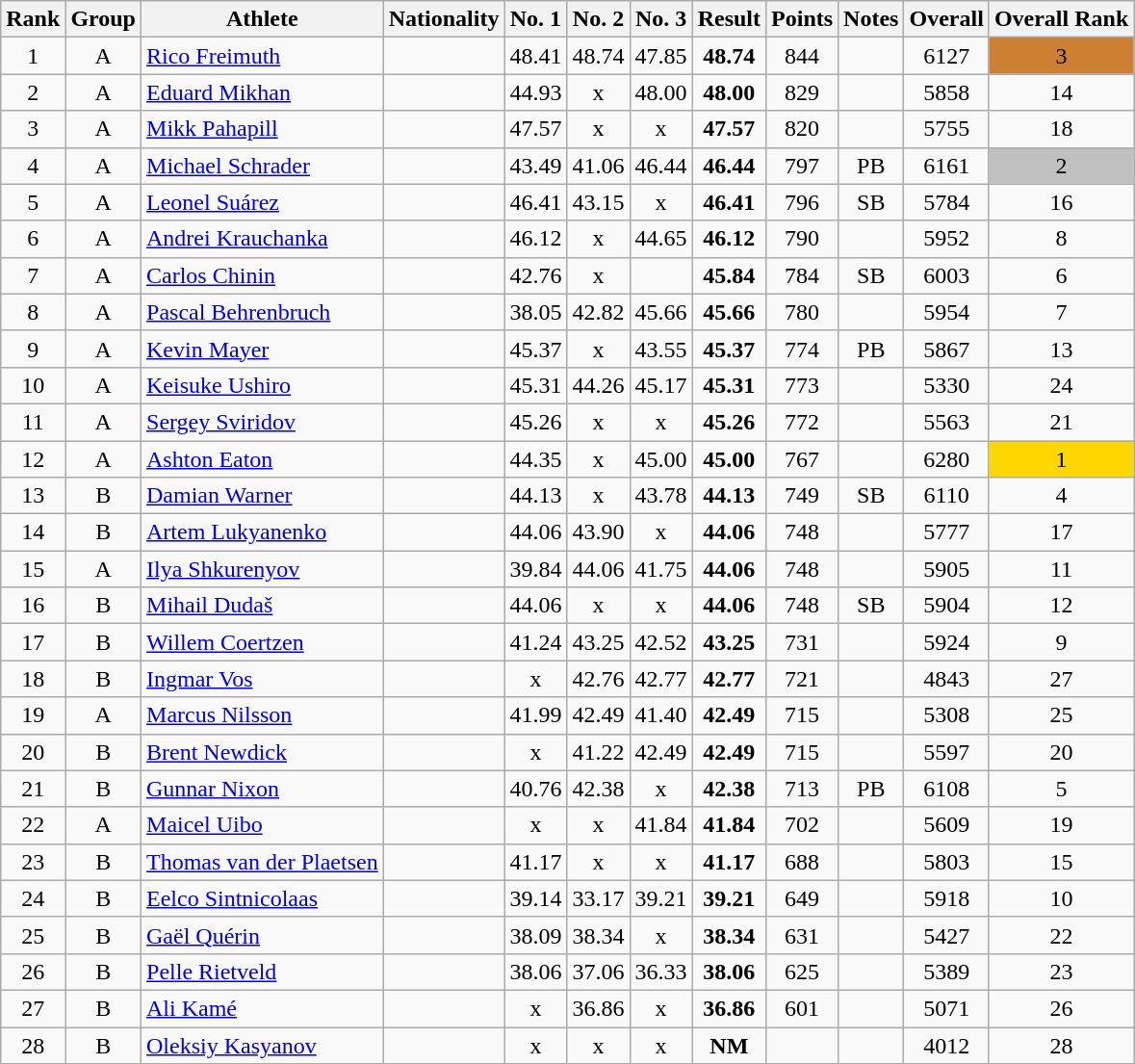<table class="wikitable sortable" style="text-align:center">
<tr>
<th>Rank</th>
<th>Group</th>
<th>Athlete</th>
<th>Nationality</th>
<th>No. 1</th>
<th>No. 2</th>
<th>No. 3</th>
<th>Result</th>
<th>Points</th>
<th>Notes</th>
<th>Overall</th>
<th>Overall Rank</th>
</tr>
<tr>
<td>1</td>
<td>A</td>
<td align=left><a href='#'>Rico Freimuth</a></td>
<td align=left></td>
<td>48.41</td>
<td>48.74</td>
<td>47.85</td>
<td><strong>48.74</strong></td>
<td>844</td>
<td></td>
<td>6127</td>
<td style="background-color:#cd7f32">3</td>
</tr>
<tr>
<td>2</td>
<td>A</td>
<td align=left><a href='#'>Eduard Mikhan</a></td>
<td align=left></td>
<td>44.93</td>
<td>x</td>
<td>48.00</td>
<td><strong>48.00</strong></td>
<td>829</td>
<td></td>
<td>5858</td>
<td>14</td>
</tr>
<tr>
<td>3</td>
<td>A</td>
<td align=left><a href='#'>Mikk Pahapill</a></td>
<td align=left></td>
<td>47.57</td>
<td>x</td>
<td>x</td>
<td><strong>47.57</strong></td>
<td>820</td>
<td></td>
<td>5755</td>
<td>18</td>
</tr>
<tr>
<td>4</td>
<td>A</td>
<td align=left><a href='#'>Michael Schrader</a></td>
<td align=left></td>
<td>43.49</td>
<td>41.06</td>
<td>46.44</td>
<td><strong>46.44</strong></td>
<td>797</td>
<td>PB</td>
<td>6161</td>
<td style="background-color:#c0c0c0">2</td>
</tr>
<tr>
<td>5</td>
<td>A</td>
<td align=left><a href='#'>Leonel Suárez</a></td>
<td align="left"></td>
<td>46.41</td>
<td>43.15</td>
<td>x</td>
<td><strong>46.41</strong></td>
<td>796</td>
<td>SB</td>
<td>5784</td>
<td>16</td>
</tr>
<tr>
<td>6</td>
<td>A</td>
<td align=left><a href='#'>Andrei Krauchanka</a></td>
<td align=left></td>
<td>46.12</td>
<td>x</td>
<td>44.65</td>
<td><strong>46.12</strong></td>
<td>790</td>
<td></td>
<td>5952</td>
<td>8</td>
</tr>
<tr>
<td>7</td>
<td>A</td>
<td align=left><a href='#'>Carlos Chinin</a></td>
<td align=left></td>
<td>42.76</td>
<td>x</td>
<td></td>
<td><strong>45.84</strong></td>
<td>784</td>
<td>SB</td>
<td>6003</td>
<td>6</td>
</tr>
<tr>
<td>8</td>
<td>A</td>
<td align=left><a href='#'>Pascal Behrenbruch</a></td>
<td align=left></td>
<td>38.05</td>
<td>42.82</td>
<td>45.66</td>
<td><strong>45.66</strong></td>
<td>780</td>
<td></td>
<td>5954</td>
<td>7</td>
</tr>
<tr>
<td>9</td>
<td>A</td>
<td align=left><a href='#'>Kevin Mayer</a></td>
<td align=left></td>
<td>45.37</td>
<td>x</td>
<td>43.55</td>
<td><strong>45.37</strong></td>
<td>774</td>
<td>PB</td>
<td>5867</td>
<td>13</td>
</tr>
<tr>
<td>10</td>
<td>A</td>
<td align=left><a href='#'>Keisuke Ushiro</a></td>
<td align=left></td>
<td>45.31</td>
<td>44.26</td>
<td>45.17</td>
<td><strong>45.31</strong></td>
<td>773</td>
<td></td>
<td>5330</td>
<td>24</td>
</tr>
<tr>
<td>11</td>
<td>A</td>
<td align=left><a href='#'>Sergey Sviridov</a></td>
<td align=left></td>
<td>45.26</td>
<td>x</td>
<td>x</td>
<td><strong>45.26</strong></td>
<td>772</td>
<td></td>
<td>5563</td>
<td>21</td>
</tr>
<tr>
<td>12</td>
<td>A</td>
<td align=left><a href='#'>Ashton Eaton</a></td>
<td align=left></td>
<td>44.35</td>
<td>x</td>
<td>45.00</td>
<td><strong>45.00</strong></td>
<td>767</td>
<td></td>
<td>6280</td>
<td style="background-color:#ffd700">1</td>
</tr>
<tr>
<td>13</td>
<td>B</td>
<td align=left><a href='#'>Damian Warner</a></td>
<td align=left></td>
<td>44.13</td>
<td>x</td>
<td>43.78</td>
<td><strong>44.13</strong></td>
<td>749</td>
<td>SB</td>
<td>6110</td>
<td>4</td>
</tr>
<tr>
<td>14</td>
<td>B</td>
<td align=left><a href='#'>Artem Lukyanenko</a></td>
<td align=left></td>
<td>44.06</td>
<td>43.90</td>
<td>x</td>
<td><strong>44.06</strong></td>
<td>748</td>
<td></td>
<td>5777</td>
<td>17</td>
</tr>
<tr>
<td>15</td>
<td>A</td>
<td align=left><a href='#'>Ilya Shkurenyov</a></td>
<td align=left></td>
<td>39.84</td>
<td>44.06</td>
<td>41.75</td>
<td><strong>44.06</strong></td>
<td>748</td>
<td></td>
<td>5905</td>
<td>11</td>
</tr>
<tr>
<td>16</td>
<td>B</td>
<td align=left><a href='#'>Mihail Dudaš</a></td>
<td align=left></td>
<td>44.06</td>
<td>x</td>
<td>x</td>
<td><strong>44.06</strong></td>
<td>748</td>
<td>SB</td>
<td>5904</td>
<td>12</td>
</tr>
<tr>
<td>17</td>
<td>B</td>
<td align=left><a href='#'>Willem Coertzen</a></td>
<td align=left></td>
<td>41.24</td>
<td>43.25</td>
<td>42.52</td>
<td><strong>43.25</strong></td>
<td>731</td>
<td></td>
<td>5924</td>
<td>9</td>
</tr>
<tr>
<td>18</td>
<td>B</td>
<td align=left><a href='#'>Ingmar Vos</a></td>
<td align=left></td>
<td>x</td>
<td>42.76</td>
<td>42.77</td>
<td><strong>42.77</strong></td>
<td>721</td>
<td></td>
<td>4843</td>
<td>27</td>
</tr>
<tr>
<td>19</td>
<td>A</td>
<td align=left><a href='#'>Marcus Nilsson</a></td>
<td align=left></td>
<td>41.99</td>
<td>42.49</td>
<td>41.40</td>
<td><strong>42.49</strong></td>
<td>715</td>
<td></td>
<td>5308</td>
<td>25</td>
</tr>
<tr>
<td>20</td>
<td>B</td>
<td align=left><a href='#'>Brent Newdick</a></td>
<td align=left></td>
<td>x</td>
<td>41.22</td>
<td>42.49</td>
<td><strong>42.49</strong></td>
<td>715</td>
<td></td>
<td>5597</td>
<td>20</td>
</tr>
<tr>
<td>21</td>
<td>B</td>
<td align=left><a href='#'>Gunnar Nixon</a></td>
<td align=left></td>
<td>40.76</td>
<td>42.38</td>
<td>x</td>
<td><strong>42.38</strong></td>
<td>713</td>
<td>PB</td>
<td>6108</td>
<td>5</td>
</tr>
<tr>
<td>22</td>
<td>A</td>
<td align=left><a href='#'>Maicel Uibo</a></td>
<td align=left></td>
<td>x</td>
<td>x</td>
<td>41.84</td>
<td><strong>41.84</strong></td>
<td>702</td>
<td></td>
<td>5609</td>
<td>19</td>
</tr>
<tr>
<td>23</td>
<td>B</td>
<td align=left><a href='#'>Thomas van der Plaetsen</a></td>
<td align=left></td>
<td>41.17</td>
<td>x</td>
<td>x</td>
<td><strong>41.17</strong></td>
<td>688</td>
<td></td>
<td>5803</td>
<td>15</td>
</tr>
<tr>
<td>24</td>
<td>B</td>
<td align=left><a href='#'>Eelco Sintnicolaas</a></td>
<td align=left></td>
<td>39.14</td>
<td>33.17</td>
<td>39.21</td>
<td><strong>39.21</strong></td>
<td>649</td>
<td></td>
<td>5918</td>
<td>10</td>
</tr>
<tr>
<td>25</td>
<td>B</td>
<td align=left><a href='#'>Gaël Quérin</a></td>
<td align=left></td>
<td>38.09</td>
<td>38.34</td>
<td>x</td>
<td><strong>38.34</strong></td>
<td>631</td>
<td></td>
<td>5427</td>
<td>22</td>
</tr>
<tr>
<td>26</td>
<td>B</td>
<td align=left><a href='#'>Pelle Rietveld</a></td>
<td align=left></td>
<td>38.06</td>
<td>37.06</td>
<td>36.33</td>
<td><strong>38.06</strong></td>
<td>625</td>
<td></td>
<td>5389</td>
<td>23</td>
</tr>
<tr>
<td>27</td>
<td>B</td>
<td align=left><a href='#'>Ali Kamé</a></td>
<td align=left></td>
<td>x</td>
<td>36.86</td>
<td>x</td>
<td><strong>36.86</strong></td>
<td>601</td>
<td></td>
<td>5071</td>
<td>26</td>
</tr>
<tr>
<td>28</td>
<td>B</td>
<td align=left><a href='#'>Oleksiy Kasyanov</a></td>
<td align=left></td>
<td>x</td>
<td>x</td>
<td>x</td>
<td><strong>NM</strong></td>
<td></td>
<td></td>
<td>4012</td>
<td>28</td>
</tr>
</table>
